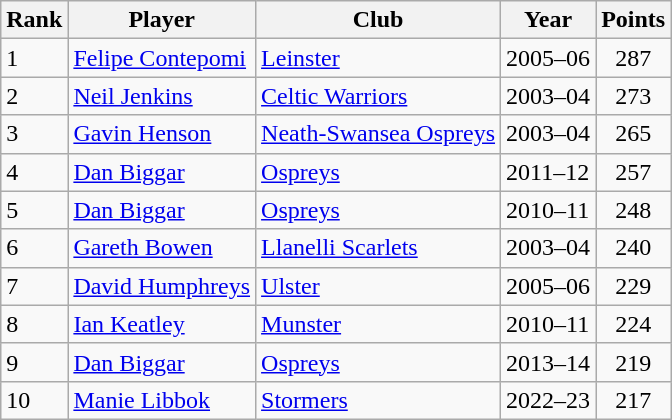<table class="wikitable">
<tr>
<th>Rank</th>
<th>Player</th>
<th>Club</th>
<th>Year</th>
<th>Points</th>
</tr>
<tr>
<td>1</td>
<td><a href='#'>Felipe Contepomi</a></td>
<td><a href='#'>Leinster</a></td>
<td>2005–06</td>
<td align=center>287</td>
</tr>
<tr>
<td>2</td>
<td><a href='#'>Neil Jenkins</a></td>
<td><a href='#'>Celtic Warriors</a></td>
<td>2003–04</td>
<td align=center>273</td>
</tr>
<tr>
<td>3</td>
<td><a href='#'>Gavin Henson</a></td>
<td><a href='#'>Neath-Swansea Ospreys</a></td>
<td>2003–04</td>
<td align=center>265</td>
</tr>
<tr>
<td>4</td>
<td><a href='#'>Dan Biggar</a></td>
<td><a href='#'>Ospreys</a></td>
<td>2011–12</td>
<td align=center>257</td>
</tr>
<tr>
<td>5</td>
<td><a href='#'>Dan Biggar</a></td>
<td><a href='#'>Ospreys</a></td>
<td>2010–11</td>
<td align=center>248</td>
</tr>
<tr>
<td>6</td>
<td><a href='#'>Gareth Bowen</a></td>
<td><a href='#'>Llanelli Scarlets</a></td>
<td>2003–04</td>
<td align=center>240</td>
</tr>
<tr>
<td>7</td>
<td><a href='#'>David Humphreys</a></td>
<td><a href='#'>Ulster</a></td>
<td>2005–06</td>
<td align=center>229</td>
</tr>
<tr>
<td>8</td>
<td><a href='#'>Ian Keatley</a></td>
<td><a href='#'>Munster</a></td>
<td>2010–11</td>
<td align=center>224</td>
</tr>
<tr>
<td>9</td>
<td><a href='#'>Dan Biggar</a></td>
<td><a href='#'>Ospreys</a></td>
<td>2013–14</td>
<td align=center>219</td>
</tr>
<tr>
<td>10</td>
<td><a href='#'>Manie Libbok</a></td>
<td><a href='#'>Stormers</a></td>
<td>2022–23</td>
<td align=center>217</td>
</tr>
</table>
